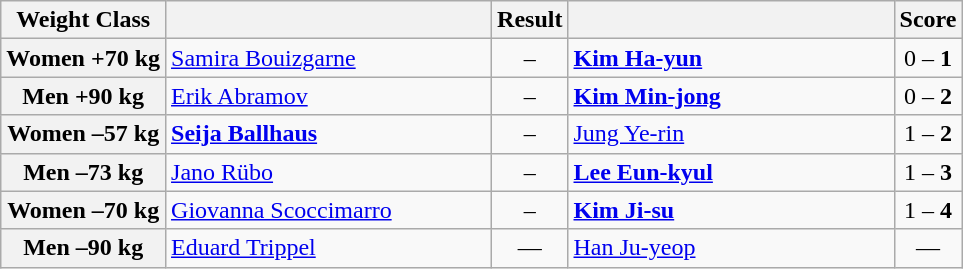<table class="wikitable">
<tr>
<th>Weight Class</th>
<th style="width:210px;"></th>
<th>Result</th>
<th style="width:210px;"></th>
<th>Score</th>
</tr>
<tr>
<th>Women +70 kg</th>
<td><a href='#'>Samira Bouizgarne</a></td>
<td align="center"> – <strong></strong></td>
<td><strong><a href='#'>Kim Ha-yun</a></strong></td>
<td align="center">0 – <strong>1</strong></td>
</tr>
<tr>
<th>Men +90 kg</th>
<td><a href='#'>Erik Abramov</a></td>
<td align="center"> – <strong></strong></td>
<td><strong><a href='#'>Kim Min-jong</a></strong></td>
<td align="center">0 – <strong>2</strong></td>
</tr>
<tr>
<th>Women –57 kg</th>
<td><strong><a href='#'>Seija Ballhaus</a></strong></td>
<td align="center"><strong></strong> – </td>
<td><a href='#'>Jung Ye-rin</a></td>
<td align="center">1 – <strong>2</strong></td>
</tr>
<tr>
<th>Men –73 kg</th>
<td><a href='#'>Jano Rübo</a></td>
<td align="center"> – <strong></strong></td>
<td><strong><a href='#'>Lee Eun-kyul</a></strong></td>
<td align="center">1 – <strong>3</strong></td>
</tr>
<tr>
<th>Women –70 kg</th>
<td><a href='#'>Giovanna Scoccimarro</a></td>
<td align="center"> – <strong></strong></td>
<td><strong><a href='#'>Kim Ji-su</a></strong></td>
<td align="center">1 – <strong>4</strong></td>
</tr>
<tr>
<th>Men –90 kg</th>
<td><a href='#'>Eduard Trippel</a></td>
<td align="center">—</td>
<td><a href='#'>Han Ju-yeop</a></td>
<td align="center">—</td>
</tr>
</table>
